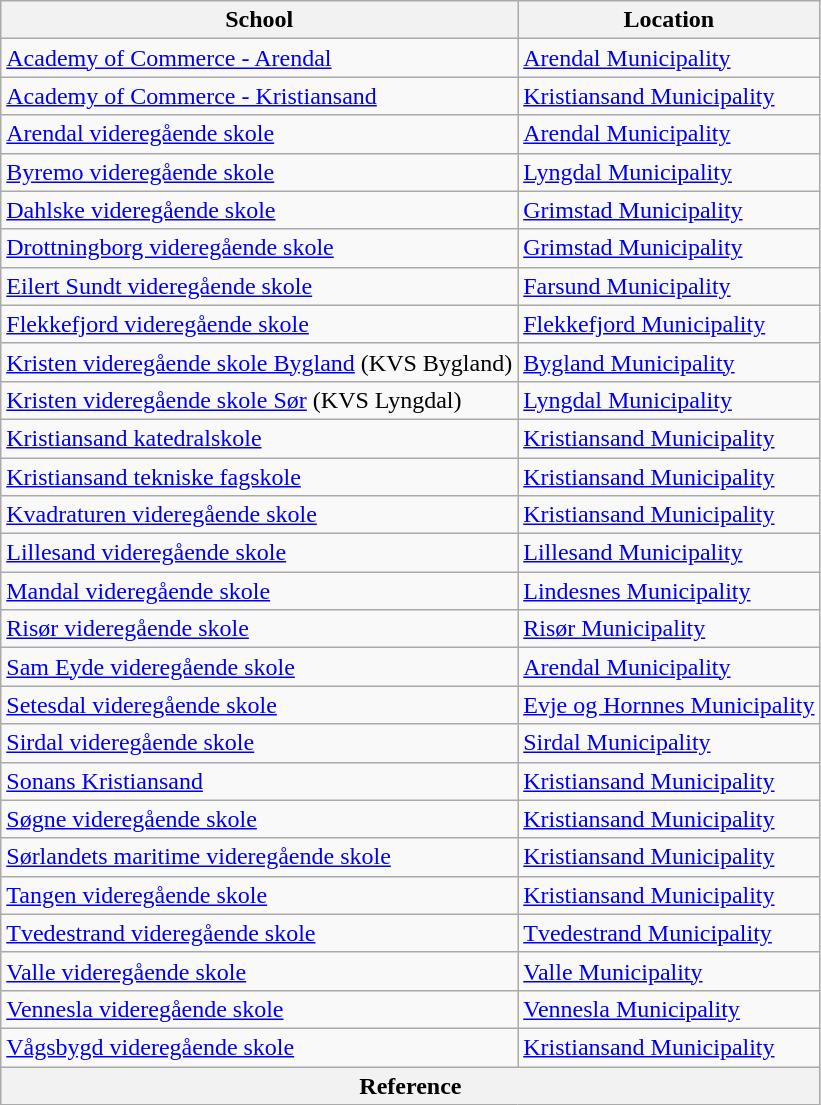<table class="wikitable sortable">
<tr>
<th>School</th>
<th>Location</th>
</tr>
<tr>
<td><a href='#'>Academy of Commerce - Arendal</a></td>
<td><a href='#'>Arendal Municipality</a></td>
</tr>
<tr>
<td><a href='#'>Academy of Commerce - Kristiansand</a></td>
<td><a href='#'>Kristiansand Municipality</a></td>
</tr>
<tr>
<td><a href='#'>Arendal videregående skole</a></td>
<td><a href='#'>Arendal Municipality</a></td>
</tr>
<tr>
<td><a href='#'>Byremo videregående skole</a></td>
<td><a href='#'>Lyngdal Municipality</a></td>
</tr>
<tr>
<td><a href='#'>Dahlske videregående skole</a></td>
<td><a href='#'>Grimstad Municipality</a></td>
</tr>
<tr>
<td><a href='#'>Drottningborg videregående skole</a></td>
<td><a href='#'>Grimstad Municipality</a></td>
</tr>
<tr>
<td><a href='#'>Eilert Sundt videregående skole</a></td>
<td><a href='#'>Farsund Municipality</a></td>
</tr>
<tr>
<td><a href='#'>Flekkefjord videregående skole</a></td>
<td><a href='#'>Flekkefjord Municipality</a></td>
</tr>
<tr>
<td><a href='#'>Kristen videregående skole Bygland</a> (KVS Bygland)</td>
<td><a href='#'>Bygland Municipality</a></td>
</tr>
<tr>
<td><a href='#'>Kristen videregående skole Sør</a> (KVS Lyngdal)</td>
<td><a href='#'>Lyngdal Municipality</a></td>
</tr>
<tr>
<td><a href='#'>Kristiansand katedralskole</a></td>
<td><a href='#'>Kristiansand Municipality</a></td>
</tr>
<tr>
<td><a href='#'>Kristiansand tekniske fagskole</a></td>
<td><a href='#'>Kristiansand Municipality</a></td>
</tr>
<tr>
<td><a href='#'>Kvadraturen videregående skole</a></td>
<td><a href='#'>Kristiansand Municipality</a></td>
</tr>
<tr>
<td><a href='#'>Lillesand videregående skole</a></td>
<td><a href='#'>Lillesand Municipality</a></td>
</tr>
<tr>
<td><a href='#'>Mandal videregående skole</a></td>
<td><a href='#'>Lindesnes Municipality</a></td>
</tr>
<tr>
<td><a href='#'>Risør videregående skole</a></td>
<td><a href='#'>Risør Municipality</a></td>
</tr>
<tr>
<td><a href='#'>Sam Eyde videregående skole</a></td>
<td><a href='#'>Arendal Municipality</a></td>
</tr>
<tr>
<td><a href='#'>Setesdal videregående skole</a></td>
<td><a href='#'>Evje og Hornnes Municipality</a></td>
</tr>
<tr>
<td><a href='#'>Sirdal videregående skole</a></td>
<td><a href='#'>Sirdal Municipality</a></td>
</tr>
<tr>
<td><a href='#'>Sonans Kristiansand</a></td>
<td><a href='#'>Kristiansand Municipality</a></td>
</tr>
<tr>
<td><a href='#'>Søgne videregående skole</a></td>
<td><a href='#'>Kristiansand Municipality</a></td>
</tr>
<tr>
<td><a href='#'>Sørlandets maritime videregående skole</a></td>
<td><a href='#'>Kristiansand Municipality</a></td>
</tr>
<tr>
<td><a href='#'>Tangen videregående skole</a></td>
<td><a href='#'>Kristiansand Municipality</a></td>
</tr>
<tr>
<td><a href='#'>Tvedestrand videregående skole</a></td>
<td><a href='#'>Tvedestrand Municipality</a></td>
</tr>
<tr>
<td><a href='#'>Valle videregående skole</a></td>
<td><a href='#'>Valle Municipality</a></td>
</tr>
<tr>
<td><a href='#'>Vennesla videregående skole</a></td>
<td><a href='#'>Vennesla Municipality</a></td>
</tr>
<tr>
<td><a href='#'>Vågsbygd videregående skole</a></td>
<td><a href='#'>Kristiansand Municipality</a></td>
</tr>
<tr>
<th colspan="2">Reference</th>
</tr>
</table>
